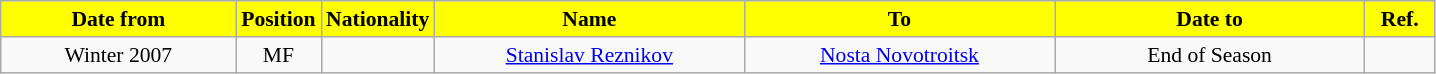<table class="wikitable" style="text-align:center; font-size:90%; ">
<tr>
<th style="background:#FFFF00; color:black; width:150px;">Date from</th>
<th style="background:#FFFF00; color:black; width:50px;">Position</th>
<th style="background:#FFFF00; color:black; width:50px;">Nationality</th>
<th style="background:#FFFF00; color:black; width:200px;">Name</th>
<th style="background:#FFFF00; color:black; width:200px;">To</th>
<th style="background:#FFFF00; color:black; width:200px;">Date to</th>
<th style="background:#FFFF00; color:black; width:40px;">Ref.</th>
</tr>
<tr>
<td>Winter 2007</td>
<td>MF</td>
<td></td>
<td><a href='#'>Stanislav Reznikov</a></td>
<td><a href='#'>Nosta Novotroitsk</a></td>
<td>End of Season</td>
<td></td>
</tr>
</table>
